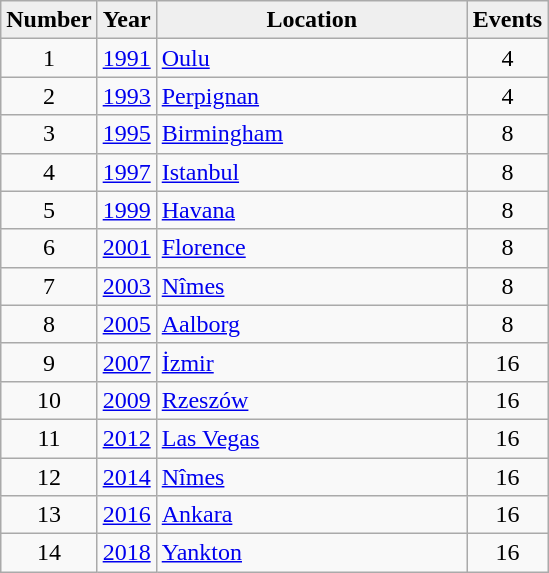<table class="wikitable sortable">
<tr>
<th scope="col" ! style="width:25px; background:#efefef;">Number</th>
<th scope="col" ! style="width:25px; background:#efefef;">Year</th>
<th scope="col" ! width="200" style="background: #efefef;">Location</th>
<th scope="col" ! style="width:25px; background:#efefef;">Events</th>
</tr>
<tr>
<td align=center>1</td>
<td><a href='#'>1991</a></td>
<td> <a href='#'>Oulu</a></td>
<td align=center>4</td>
</tr>
<tr>
<td align=center>2</td>
<td><a href='#'>1993</a></td>
<td> <a href='#'>Perpignan</a></td>
<td align=center>4</td>
</tr>
<tr>
<td align=center>3</td>
<td><a href='#'>1995</a></td>
<td> <a href='#'>Birmingham</a></td>
<td align=center>8</td>
</tr>
<tr>
<td align=center>4</td>
<td><a href='#'>1997</a></td>
<td> <a href='#'>Istanbul</a></td>
<td align=center>8</td>
</tr>
<tr>
<td align=center>5</td>
<td><a href='#'>1999</a></td>
<td> <a href='#'>Havana</a></td>
<td align=center>8</td>
</tr>
<tr>
<td align=center>6</td>
<td><a href='#'>2001</a></td>
<td> <a href='#'>Florence</a></td>
<td align=center>8</td>
</tr>
<tr>
<td align=center>7</td>
<td><a href='#'>2003</a></td>
<td> <a href='#'>Nîmes</a></td>
<td align=center>8</td>
</tr>
<tr>
<td align=center>8</td>
<td><a href='#'>2005</a></td>
<td> <a href='#'>Aalborg</a></td>
<td align=center>8</td>
</tr>
<tr>
<td align=center>9</td>
<td><a href='#'>2007</a></td>
<td> <a href='#'>İzmir</a></td>
<td align=center>16</td>
</tr>
<tr>
<td align=center>10</td>
<td><a href='#'>2009</a></td>
<td> <a href='#'>Rzeszów</a></td>
<td align=center>16</td>
</tr>
<tr>
<td align=center>11</td>
<td><a href='#'>2012</a></td>
<td> <a href='#'>Las Vegas</a></td>
<td align=center>16</td>
</tr>
<tr>
<td align=center>12</td>
<td><a href='#'>2014</a></td>
<td> <a href='#'>Nîmes</a></td>
<td align=center>16</td>
</tr>
<tr>
<td align=center>13</td>
<td><a href='#'>2016</a></td>
<td> <a href='#'>Ankara</a></td>
<td align=center>16</td>
</tr>
<tr>
<td align=center>14</td>
<td><a href='#'>2018</a></td>
<td> <a href='#'>Yankton</a></td>
<td align=center>16</td>
</tr>
</table>
